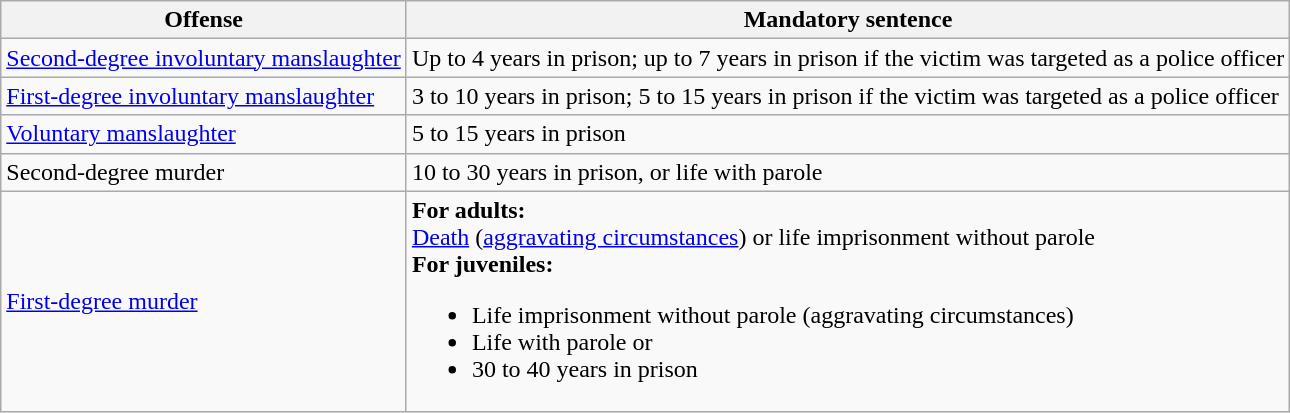<table class="wikitable">
<tr>
<th>Offense</th>
<th>Mandatory sentence</th>
</tr>
<tr>
<td><a href='#'>Second-degree involuntary manslaughter</a></td>
<td>Up to 4 years in prison; up to 7 years in prison if the victim was targeted as a police officer</td>
</tr>
<tr>
<td><a href='#'>First-degree involuntary manslaughter</a></td>
<td>3 to 10 years in prison; 5 to 15 years in prison if the victim was targeted as a police officer</td>
</tr>
<tr>
<td><a href='#'>Voluntary manslaughter</a></td>
<td>5 to 15 years in prison</td>
</tr>
<tr>
<td>Second-degree murder</td>
<td>10 to 30 years in prison, or life with parole</td>
</tr>
<tr>
<td><a href='#'>First-degree murder</a></td>
<td><strong>For adults:</strong><br><a href='#'>Death</a> (<a href='#'>aggravating circumstances</a>) or life imprisonment without parole<br><strong>For juveniles:</strong><ul><li>Life imprisonment without parole (aggravating circumstances)</li><li>Life with parole or</li><li>30 to 40 years in prison</li></ul></td>
</tr>
</table>
